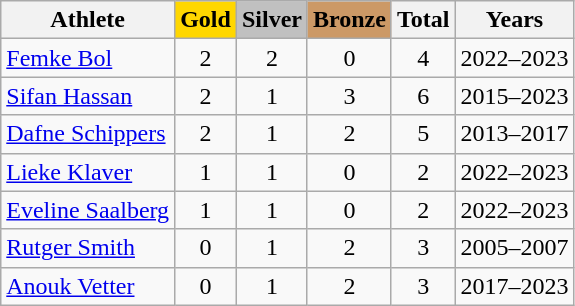<table class="wikitable" style="text-align:center">
<tr>
<th>Athlete</th>
<th style="background-color: gold;">Gold</th>
<th style="background-color: silver;">Silver</th>
<th style="background-color: #cc9966;">Bronze</th>
<th>Total</th>
<th>Years</th>
</tr>
<tr>
<td align="left"><a href='#'>Femke Bol</a></td>
<td>2</td>
<td>2</td>
<td>0</td>
<td>4</td>
<td>2022–2023</td>
</tr>
<tr>
<td align="left"><a href='#'>Sifan Hassan</a></td>
<td>2</td>
<td>1</td>
<td>3</td>
<td>6</td>
<td>2015–2023</td>
</tr>
<tr>
<td align="left"><a href='#'>Dafne Schippers</a></td>
<td>2</td>
<td>1</td>
<td>2</td>
<td>5</td>
<td>2013–2017</td>
</tr>
<tr>
<td align="left"><a href='#'>Lieke Klaver</a></td>
<td>1</td>
<td>1</td>
<td>0</td>
<td>2</td>
<td>2022–2023</td>
</tr>
<tr>
<td align="left"><a href='#'>Eveline Saalberg</a></td>
<td>1</td>
<td>1</td>
<td>0</td>
<td>2</td>
<td>2022–2023</td>
</tr>
<tr>
<td align="left"><a href='#'>Rutger Smith</a></td>
<td>0</td>
<td>1</td>
<td>2</td>
<td>3</td>
<td>2005–2007</td>
</tr>
<tr>
<td align="left"><a href='#'>Anouk Vetter</a></td>
<td>0</td>
<td>1</td>
<td>2</td>
<td>3</td>
<td>2017–2023</td>
</tr>
</table>
